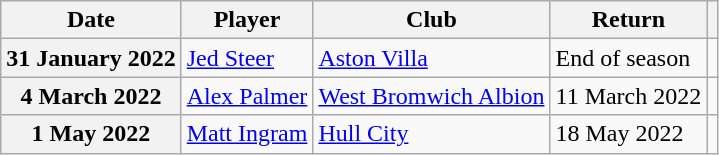<table class="wikitable plainrowheaders">
<tr>
<th scope=col>Date</th>
<th scope=col>Player</th>
<th scope=col>Club</th>
<th scope=col>Return</th>
<th scope=col class=unsortable></th>
</tr>
<tr>
<th scope=row>31 January 2022</th>
<td><a href='#'>Jed Steer</a></td>
<td><a href='#'>Aston Villa</a></td>
<td>End of season</td>
<td style="text-align:center;"></td>
</tr>
<tr>
<th scope=row>4 March 2022</th>
<td><a href='#'>Alex Palmer</a></td>
<td><a href='#'>West Bromwich Albion</a></td>
<td>11 March 2022</td>
<td style="text-align:center;"></td>
</tr>
<tr>
<th scope=row>1 May 2022</th>
<td><a href='#'>Matt Ingram</a></td>
<td><a href='#'>Hull City</a></td>
<td>18 May 2022</td>
<td style="text-align:center;"></td>
</tr>
</table>
